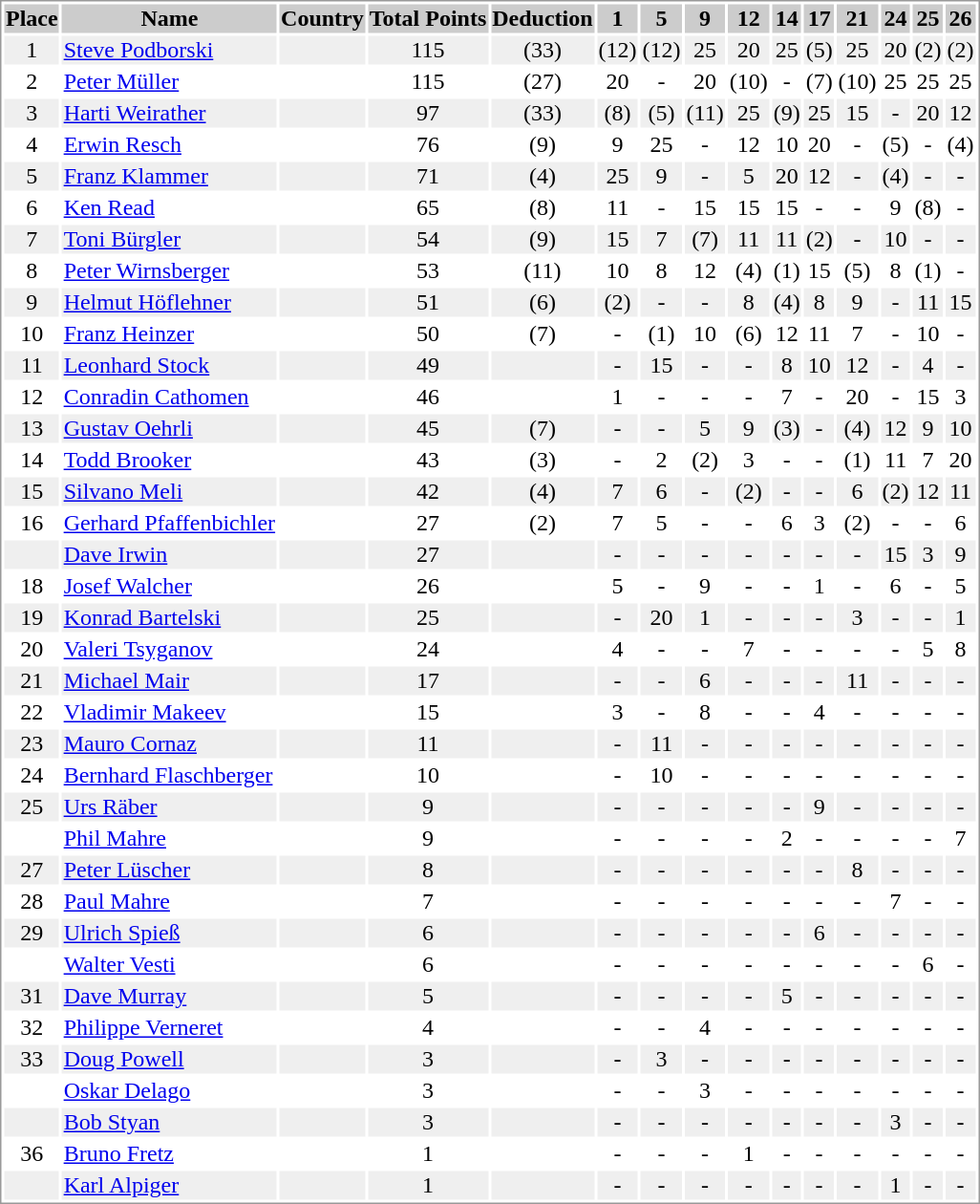<table border="0" style="border: 1px solid #999; background-color:#FFFFFF; text-align:center">
<tr align="center" bgcolor="#CCCCCC">
<th>Place</th>
<th>Name</th>
<th>Country</th>
<th>Total Points</th>
<th>Deduction</th>
<th>1</th>
<th>5</th>
<th>9</th>
<th>12</th>
<th>14</th>
<th>17</th>
<th>21</th>
<th>24</th>
<th>25</th>
<th>26</th>
</tr>
<tr bgcolor="#EFEFEF">
<td>1</td>
<td align="left"><a href='#'>Steve Podborski</a></td>
<td align="left"></td>
<td>115</td>
<td>(33)</td>
<td>(12)</td>
<td>(12)</td>
<td>25</td>
<td>20</td>
<td>25</td>
<td>(5)</td>
<td>25</td>
<td>20</td>
<td>(2)</td>
<td>(2)</td>
</tr>
<tr>
<td>2</td>
<td align="left"><a href='#'>Peter Müller</a></td>
<td align="left"></td>
<td>115</td>
<td>(27)</td>
<td>20</td>
<td>-</td>
<td>20</td>
<td>(10)</td>
<td>-</td>
<td>(7)</td>
<td>(10)</td>
<td>25</td>
<td>25</td>
<td>25</td>
</tr>
<tr bgcolor="#EFEFEF">
<td>3</td>
<td align="left"><a href='#'>Harti Weirather</a></td>
<td align="left"></td>
<td>97</td>
<td>(33)</td>
<td>(8)</td>
<td>(5)</td>
<td>(11)</td>
<td>25</td>
<td>(9)</td>
<td>25</td>
<td>15</td>
<td>-</td>
<td>20</td>
<td>12</td>
</tr>
<tr>
<td>4</td>
<td align="left"><a href='#'>Erwin Resch</a></td>
<td align="left"></td>
<td>76</td>
<td>(9)</td>
<td>9</td>
<td>25</td>
<td>-</td>
<td>12</td>
<td>10</td>
<td>20</td>
<td>-</td>
<td>(5)</td>
<td>-</td>
<td>(4)</td>
</tr>
<tr bgcolor="#EFEFEF">
<td>5</td>
<td align="left"><a href='#'>Franz Klammer</a></td>
<td align="left"></td>
<td>71</td>
<td>(4)</td>
<td>25</td>
<td>9</td>
<td>-</td>
<td>5</td>
<td>20</td>
<td>12</td>
<td>-</td>
<td>(4)</td>
<td>-</td>
<td>-</td>
</tr>
<tr>
<td>6</td>
<td align="left"><a href='#'>Ken Read</a></td>
<td align="left"></td>
<td>65</td>
<td>(8)</td>
<td>11</td>
<td>-</td>
<td>15</td>
<td>15</td>
<td>15</td>
<td>-</td>
<td>-</td>
<td>9</td>
<td>(8)</td>
<td>-</td>
</tr>
<tr bgcolor="#EFEFEF">
<td>7</td>
<td align="left"><a href='#'>Toni Bürgler</a></td>
<td align="left"></td>
<td>54</td>
<td>(9)</td>
<td>15</td>
<td>7</td>
<td>(7)</td>
<td>11</td>
<td>11</td>
<td>(2)</td>
<td>-</td>
<td>10</td>
<td>-</td>
<td>-</td>
</tr>
<tr>
<td>8</td>
<td align="left"><a href='#'>Peter Wirnsberger</a></td>
<td align="left"></td>
<td>53</td>
<td>(11)</td>
<td>10</td>
<td>8</td>
<td>12</td>
<td>(4)</td>
<td>(1)</td>
<td>15</td>
<td>(5)</td>
<td>8</td>
<td>(1)</td>
<td>-</td>
</tr>
<tr bgcolor="#EFEFEF">
<td>9</td>
<td align="left"><a href='#'>Helmut Höflehner</a></td>
<td align="left"></td>
<td>51</td>
<td>(6)</td>
<td>(2)</td>
<td>-</td>
<td>-</td>
<td>8</td>
<td>(4)</td>
<td>8</td>
<td>9</td>
<td>-</td>
<td>11</td>
<td>15</td>
</tr>
<tr>
<td>10</td>
<td align="left"><a href='#'>Franz Heinzer</a></td>
<td align="left"></td>
<td>50</td>
<td>(7)</td>
<td>-</td>
<td>(1)</td>
<td>10</td>
<td>(6)</td>
<td>12</td>
<td>11</td>
<td>7</td>
<td>-</td>
<td>10</td>
<td>-</td>
</tr>
<tr bgcolor="#EFEFEF">
<td>11</td>
<td align="left"><a href='#'>Leonhard Stock</a></td>
<td align="left"></td>
<td>49</td>
<td></td>
<td>-</td>
<td>15</td>
<td>-</td>
<td>-</td>
<td>8</td>
<td>10</td>
<td>12</td>
<td>-</td>
<td>4</td>
<td>-</td>
</tr>
<tr>
<td>12</td>
<td align="left"><a href='#'>Conradin Cathomen</a></td>
<td align="left"></td>
<td>46</td>
<td></td>
<td>1</td>
<td>-</td>
<td>-</td>
<td>-</td>
<td>7</td>
<td>-</td>
<td>20</td>
<td>-</td>
<td>15</td>
<td>3</td>
</tr>
<tr bgcolor="#EFEFEF">
<td>13</td>
<td align="left"><a href='#'>Gustav Oehrli</a></td>
<td align="left"></td>
<td>45</td>
<td>(7)</td>
<td>-</td>
<td>-</td>
<td>5</td>
<td>9</td>
<td>(3)</td>
<td>-</td>
<td>(4)</td>
<td>12</td>
<td>9</td>
<td>10</td>
</tr>
<tr>
<td>14</td>
<td align="left"><a href='#'>Todd Brooker</a></td>
<td align="left"></td>
<td>43</td>
<td>(3)</td>
<td>-</td>
<td>2</td>
<td>(2)</td>
<td>3</td>
<td>-</td>
<td>-</td>
<td>(1)</td>
<td>11</td>
<td>7</td>
<td>20</td>
</tr>
<tr bgcolor="#EFEFEF">
<td>15</td>
<td align="left"><a href='#'>Silvano Meli</a></td>
<td align="left"></td>
<td>42</td>
<td>(4)</td>
<td>7</td>
<td>6</td>
<td>-</td>
<td>(2)</td>
<td>-</td>
<td>-</td>
<td>6</td>
<td>(2)</td>
<td>12</td>
<td>11</td>
</tr>
<tr>
<td>16</td>
<td align="left"><a href='#'>Gerhard Pfaffenbichler</a></td>
<td align="left"></td>
<td>27</td>
<td>(2)</td>
<td>7</td>
<td>5</td>
<td>-</td>
<td>-</td>
<td>6</td>
<td>3</td>
<td>(2)</td>
<td>-</td>
<td>-</td>
<td>6</td>
</tr>
<tr bgcolor="#EFEFEF">
<td></td>
<td align="left"><a href='#'>Dave Irwin</a></td>
<td align="left"></td>
<td>27</td>
<td></td>
<td>-</td>
<td>-</td>
<td>-</td>
<td>-</td>
<td>-</td>
<td>-</td>
<td>-</td>
<td>15</td>
<td>3</td>
<td>9</td>
</tr>
<tr>
<td>18</td>
<td align="left"><a href='#'>Josef Walcher</a></td>
<td align="left"></td>
<td>26</td>
<td></td>
<td>5</td>
<td>-</td>
<td>9</td>
<td>-</td>
<td>-</td>
<td>1</td>
<td>-</td>
<td>6</td>
<td>-</td>
<td>5</td>
</tr>
<tr bgcolor="#EFEFEF">
<td>19</td>
<td align="left"><a href='#'>Konrad Bartelski</a></td>
<td align="left"></td>
<td>25</td>
<td></td>
<td>-</td>
<td>20</td>
<td>1</td>
<td>-</td>
<td>-</td>
<td>-</td>
<td>3</td>
<td>-</td>
<td>-</td>
<td>1</td>
</tr>
<tr>
<td>20</td>
<td align="left"><a href='#'>Valeri Tsyganov</a></td>
<td align="left"></td>
<td>24</td>
<td></td>
<td>4</td>
<td>-</td>
<td>-</td>
<td>7</td>
<td>-</td>
<td>-</td>
<td>-</td>
<td>-</td>
<td>5</td>
<td>8</td>
</tr>
<tr bgcolor="#EFEFEF">
<td>21</td>
<td align="left"><a href='#'>Michael Mair</a></td>
<td align="left"></td>
<td>17</td>
<td></td>
<td>-</td>
<td>-</td>
<td>6</td>
<td>-</td>
<td>-</td>
<td>-</td>
<td>11</td>
<td>-</td>
<td>-</td>
<td>-</td>
</tr>
<tr>
<td>22</td>
<td align="left"><a href='#'>Vladimir Makeev</a></td>
<td align="left"></td>
<td>15</td>
<td></td>
<td>3</td>
<td>-</td>
<td>8</td>
<td>-</td>
<td>-</td>
<td>4</td>
<td>-</td>
<td>-</td>
<td>-</td>
<td>-</td>
</tr>
<tr bgcolor="#EFEFEF">
<td>23</td>
<td align="left"><a href='#'>Mauro Cornaz</a></td>
<td align="left"></td>
<td>11</td>
<td></td>
<td>-</td>
<td>11</td>
<td>-</td>
<td>-</td>
<td>-</td>
<td>-</td>
<td>-</td>
<td>-</td>
<td>-</td>
<td>-</td>
</tr>
<tr>
<td>24</td>
<td align="left"><a href='#'>Bernhard Flaschberger</a></td>
<td align="left"></td>
<td>10</td>
<td></td>
<td>-</td>
<td>10</td>
<td>-</td>
<td>-</td>
<td>-</td>
<td>-</td>
<td>-</td>
<td>-</td>
<td>-</td>
<td>-</td>
</tr>
<tr bgcolor="#EFEFEF">
<td>25</td>
<td align="left"><a href='#'>Urs Räber</a></td>
<td align="left"></td>
<td>9</td>
<td></td>
<td>-</td>
<td>-</td>
<td>-</td>
<td>-</td>
<td>-</td>
<td>9</td>
<td>-</td>
<td>-</td>
<td>-</td>
<td>-</td>
</tr>
<tr>
<td></td>
<td align="left"><a href='#'>Phil Mahre</a></td>
<td align="left"></td>
<td>9</td>
<td></td>
<td>-</td>
<td>-</td>
<td>-</td>
<td>-</td>
<td>2</td>
<td>-</td>
<td>-</td>
<td>-</td>
<td>-</td>
<td>7</td>
</tr>
<tr bgcolor="#EFEFEF">
<td>27</td>
<td align="left"><a href='#'>Peter Lüscher</a></td>
<td align="left"></td>
<td>8</td>
<td></td>
<td>-</td>
<td>-</td>
<td>-</td>
<td>-</td>
<td>-</td>
<td>-</td>
<td>8</td>
<td>-</td>
<td>-</td>
<td>-</td>
</tr>
<tr>
<td>28</td>
<td align="left"><a href='#'>Paul Mahre</a></td>
<td align="left"></td>
<td>7</td>
<td></td>
<td>-</td>
<td>-</td>
<td>-</td>
<td>-</td>
<td>-</td>
<td>-</td>
<td>-</td>
<td>7</td>
<td>-</td>
<td>-</td>
</tr>
<tr bgcolor="#EFEFEF">
<td>29</td>
<td align="left"><a href='#'>Ulrich Spieß</a></td>
<td align="left"></td>
<td>6</td>
<td></td>
<td>-</td>
<td>-</td>
<td>-</td>
<td>-</td>
<td>-</td>
<td>6</td>
<td>-</td>
<td>-</td>
<td>-</td>
<td>-</td>
</tr>
<tr>
<td></td>
<td align="left"><a href='#'>Walter Vesti</a></td>
<td align="left"></td>
<td>6</td>
<td></td>
<td>-</td>
<td>-</td>
<td>-</td>
<td>-</td>
<td>-</td>
<td>-</td>
<td>-</td>
<td>-</td>
<td>6</td>
<td>-</td>
</tr>
<tr bgcolor="#EFEFEF">
<td>31</td>
<td align="left"><a href='#'>Dave Murray</a></td>
<td align="left"></td>
<td>5</td>
<td></td>
<td>-</td>
<td>-</td>
<td>-</td>
<td>-</td>
<td>5</td>
<td>-</td>
<td>-</td>
<td>-</td>
<td>-</td>
<td>-</td>
</tr>
<tr>
<td>32</td>
<td align="left"><a href='#'>Philippe Verneret</a></td>
<td align="left"></td>
<td>4</td>
<td></td>
<td>-</td>
<td>-</td>
<td>4</td>
<td>-</td>
<td>-</td>
<td>-</td>
<td>-</td>
<td>-</td>
<td>-</td>
<td>-</td>
</tr>
<tr bgcolor="#EFEFEF">
<td>33</td>
<td align="left"><a href='#'>Doug Powell</a></td>
<td align="left"></td>
<td>3</td>
<td></td>
<td>-</td>
<td>3</td>
<td>-</td>
<td>-</td>
<td>-</td>
<td>-</td>
<td>-</td>
<td>-</td>
<td>-</td>
<td>-</td>
</tr>
<tr>
<td></td>
<td align="left"><a href='#'>Oskar Delago</a></td>
<td align="left"></td>
<td>3</td>
<td></td>
<td>-</td>
<td>-</td>
<td>3</td>
<td>-</td>
<td>-</td>
<td>-</td>
<td>-</td>
<td>-</td>
<td>-</td>
<td>-</td>
</tr>
<tr bgcolor="#EFEFEF">
<td></td>
<td align="left"><a href='#'>Bob Styan</a></td>
<td align="left"></td>
<td>3</td>
<td></td>
<td>-</td>
<td>-</td>
<td>-</td>
<td>-</td>
<td>-</td>
<td>-</td>
<td>-</td>
<td>3</td>
<td>-</td>
<td>-</td>
</tr>
<tr>
<td>36</td>
<td align="left"><a href='#'>Bruno Fretz</a></td>
<td align="left"></td>
<td>1</td>
<td></td>
<td>-</td>
<td>-</td>
<td>-</td>
<td>1</td>
<td>-</td>
<td>-</td>
<td>-</td>
<td>-</td>
<td>-</td>
<td>-</td>
</tr>
<tr bgcolor="#EFEFEF">
<td></td>
<td align="left"><a href='#'>Karl Alpiger</a></td>
<td align="left"></td>
<td>1</td>
<td></td>
<td>-</td>
<td>-</td>
<td>-</td>
<td>-</td>
<td>-</td>
<td>-</td>
<td>-</td>
<td>1</td>
<td>-</td>
<td>-</td>
</tr>
</table>
